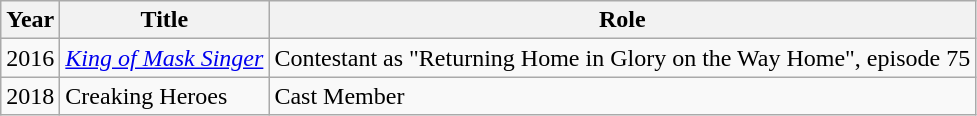<table class="wikitable">
<tr>
<th>Year</th>
<th>Title</th>
<th>Role</th>
</tr>
<tr>
<td>2016</td>
<td><em><a href='#'>King of Mask Singer</a></em></td>
<td>Contestant as "Returning Home in Glory on the Way Home", episode 75</td>
</tr>
<tr>
<td>2018</td>
<td>Creaking Heroes</td>
<td>Cast Member</td>
</tr>
</table>
